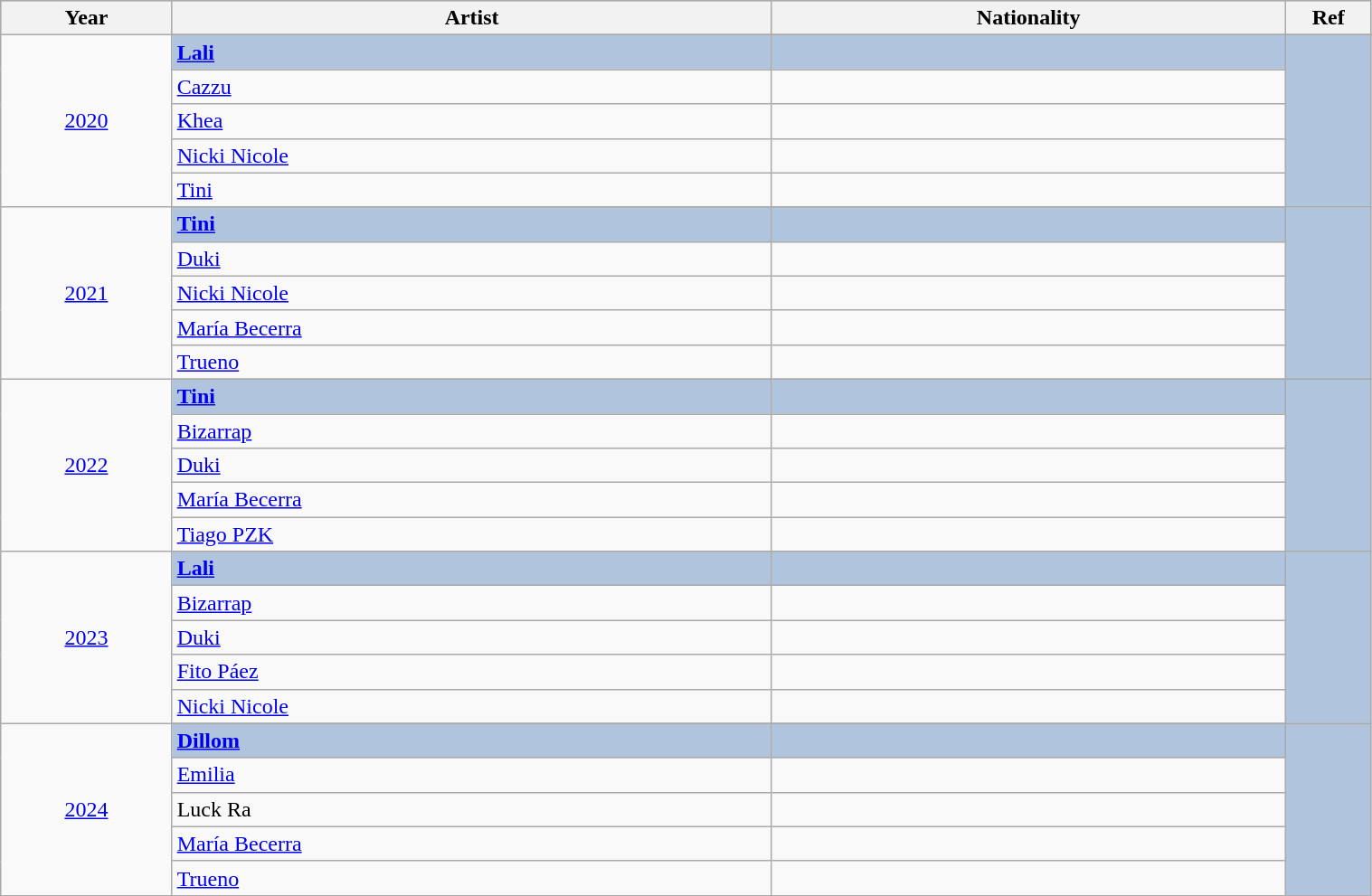<table class="wikitable" style="width:80%;">
<tr style="background:#bebebe;">
<th style="width:10%;">Year</th>
<th style="width:35%;">Artist</th>
<th style="width:30%;">Nationality</th>
<th style="width:5%;">Ref</th>
</tr>
<tr>
<td rowspan="6" align="center"><a href='#'>2020</a></td>
</tr>
<tr style="background:#B0C4DE">
<td><strong><a href='#'>Lali</a></strong></td>
<td><strong></strong></td>
<td rowspan="6" align="center"></td>
</tr>
<tr>
<td><a href='#'>Cazzu</a></td>
<td></td>
</tr>
<tr>
<td><a href='#'>Khea</a></td>
<td></td>
</tr>
<tr>
<td><a href='#'>Nicki Nicole</a></td>
<td></td>
</tr>
<tr>
<td><a href='#'>Tini</a></td>
<td></td>
</tr>
<tr>
<td rowspan="6" align="center"><a href='#'>2021</a></td>
</tr>
<tr style="background:#B0C4DE">
<td><strong><a href='#'>Tini</a></strong></td>
<td><strong></strong></td>
<td rowspan="6" align="center"></td>
</tr>
<tr>
<td><a href='#'>Duki</a></td>
<td></td>
</tr>
<tr>
<td><a href='#'>Nicki Nicole</a></td>
<td></td>
</tr>
<tr>
<td><a href='#'>María Becerra</a></td>
<td></td>
</tr>
<tr>
<td><a href='#'>Trueno</a></td>
<td></td>
</tr>
<tr>
<td rowspan="6" align="center"><a href='#'>2022</a></td>
</tr>
<tr style="background:#B0C4DE">
<td><strong><a href='#'>Tini</a></strong></td>
<td><strong></strong></td>
<td rowspan="6" align="center"></td>
</tr>
<tr>
<td><a href='#'>Bizarrap</a></td>
<td></td>
</tr>
<tr>
<td><a href='#'>Duki</a></td>
<td></td>
</tr>
<tr>
<td><a href='#'>María Becerra</a></td>
<td></td>
</tr>
<tr>
<td><a href='#'>Tiago PZK</a></td>
<td></td>
</tr>
<tr>
<td rowspan="6" align="center"><a href='#'>2023</a></td>
</tr>
<tr style="background:#B0C4DE">
<td><strong><a href='#'>Lali</a></strong></td>
<td><strong></strong></td>
<td rowspan="6" align="center"></td>
</tr>
<tr>
<td><a href='#'>Bizarrap</a></td>
<td></td>
</tr>
<tr>
<td><a href='#'>Duki</a></td>
<td></td>
</tr>
<tr>
<td><a href='#'>Fito Páez</a></td>
<td></td>
</tr>
<tr>
<td><a href='#'>Nicki Nicole</a></td>
<td></td>
</tr>
<tr>
<td rowspan="6" align="center"><a href='#'>2024</a></td>
</tr>
<tr style="background:#B0C4DE">
<td><strong><a href='#'>Dillom</a></strong></td>
<td><strong></strong></td>
<td rowspan="6" align="center"></td>
</tr>
<tr>
<td><a href='#'>Emilia</a></td>
<td></td>
</tr>
<tr>
<td>Luck Ra</td>
<td></td>
</tr>
<tr>
<td><a href='#'>María Becerra</a></td>
<td></td>
</tr>
<tr>
<td><a href='#'>Trueno</a></td>
<td></td>
</tr>
</table>
